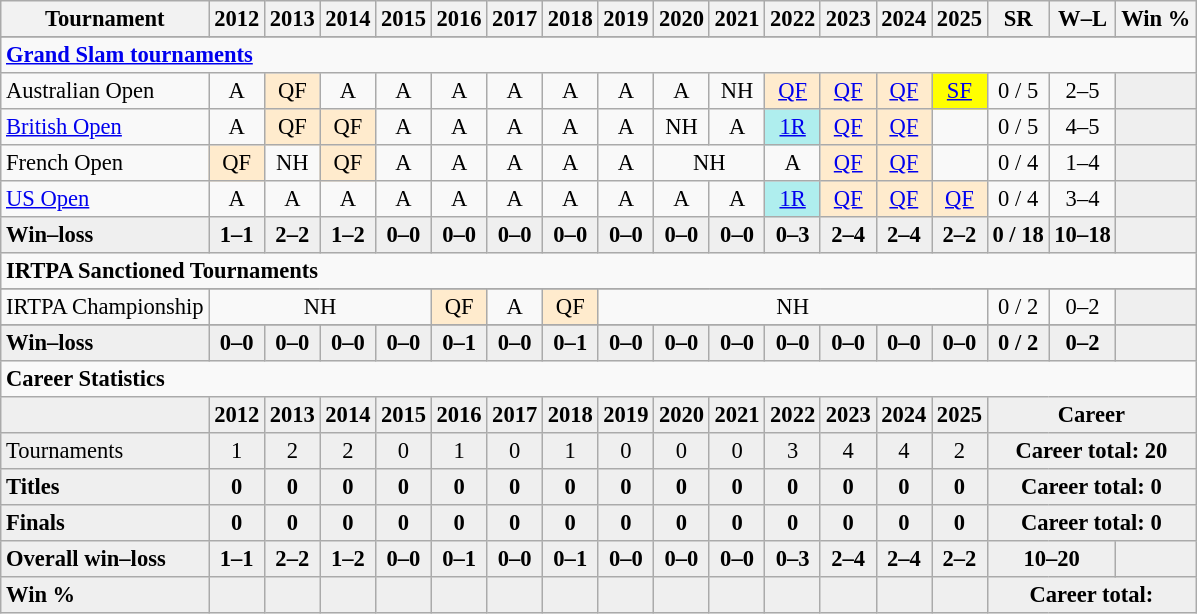<table class="wikitable nowrap" style=text-align:center;font-size:94%>
<tr>
<th>Tournament</th>
<th>2012</th>
<th>2013</th>
<th>2014</th>
<th>2015</th>
<th>2016</th>
<th>2017</th>
<th>2018</th>
<th>2019</th>
<th>2020</th>
<th>2021</th>
<th>2022</th>
<th>2023</th>
<th>2024</th>
<th>2025</th>
<th>SR</th>
<th>W–L</th>
<th>Win %</th>
</tr>
<tr style=font-weight:bold;background:#efefef>
</tr>
<tr>
<td colspan="18" style="text-align:left"><strong><a href='#'>Grand Slam tournaments</a></strong></td>
</tr>
<tr>
<td align=left>Australian Open</td>
<td>A</td>
<td bgcolor=ffebcd>QF</td>
<td>A</td>
<td>A</td>
<td>A</td>
<td>A</td>
<td>A</td>
<td>A</td>
<td>A</td>
<td>NH</td>
<td bgcolor=ffebcd><a href='#'>QF</a></td>
<td bgcolor=ffebcd><a href='#'>QF</a></td>
<td bgcolor=ffebcd><a href='#'>QF</a></td>
<td style="background:yellow;"><a href='#'>SF</a></td>
<td>0 / 5</td>
<td>2–5</td>
<td bgcolor=efefef></td>
</tr>
<tr>
<td align=left><a href='#'>British Open</a></td>
<td>A</td>
<td bgcolor=ffebcd>QF</td>
<td bgcolor=ffebcd>QF</td>
<td>A</td>
<td>A</td>
<td>A</td>
<td>A</td>
<td>A</td>
<td>NH</td>
<td>A</td>
<td bgcolor=afeeee><a href='#'>1R</a></td>
<td bgcolor=ffebcd><a href='#'>QF</a></td>
<td bgcolor=ffebcd><a href='#'>QF</a></td>
<td></td>
<td>0 / 5</td>
<td>4–5</td>
<td bgcolor=efefef></td>
</tr>
<tr>
<td align=left>French Open</td>
<td bgcolor=ffebcd>QF</td>
<td>NH</td>
<td bgcolor=ffebcd>QF</td>
<td>A</td>
<td>A</td>
<td>A</td>
<td>A</td>
<td>A</td>
<td colspan=2>NH</td>
<td>A</td>
<td bgcolor=ffebcd><a href='#'>QF</a></td>
<td bgcolor=ffebcd><a href='#'>QF</a></td>
<td></td>
<td>0 / 4</td>
<td>1–4</td>
<td bgcolor=efefef></td>
</tr>
<tr>
<td align=left><a href='#'>US Open</a></td>
<td>A</td>
<td>A</td>
<td>A</td>
<td>A</td>
<td>A</td>
<td>A</td>
<td>A</td>
<td>A</td>
<td>A</td>
<td>A</td>
<td bgcolor=afeeee><a href='#'>1R</a></td>
<td bgcolor=ffebcd><a href='#'>QF</a></td>
<td bgcolor=ffebcd><a href='#'>QF</a></td>
<td bgcolor=ffebcd><a href='#'>QF</a></td>
<td>0 / 4</td>
<td>3–4</td>
<td bgcolor=efefef></td>
</tr>
<tr style=font-weight:bold;background:#efefef>
<td style=text-align:left>Win–loss</td>
<td>1–1</td>
<td>2–2</td>
<td>1–2</td>
<td>0–0</td>
<td>0–0</td>
<td>0–0</td>
<td>0–0</td>
<td>0–0</td>
<td>0–0</td>
<td>0–0</td>
<td>0–3</td>
<td>2–4</td>
<td>2–4</td>
<td>2–2</td>
<td>0 / 18</td>
<td>10–18</td>
<td bgcolor=efefef></td>
</tr>
<tr>
<td colspan="18" style="text-align:left"><strong>IRTPA Sanctioned Tournaments</strong></td>
</tr>
<tr>
</tr>
<tr>
</tr>
<tr>
<td align=left>IRTPA Championship</td>
<td colspan=4>NH</td>
<td bgcolor=ffebcd>QF</td>
<td>A</td>
<td bgcolor=ffebcd>QF</td>
<td colspan=7>NH</td>
<td>0 / 2</td>
<td>0–2</td>
<td bgcolor=efefef></td>
</tr>
<tr>
</tr>
<tr style=font-weight:bold;background:#efefef>
<td style=text-align:left>Win–loss</td>
<td>0–0</td>
<td>0–0</td>
<td>0–0</td>
<td>0–0</td>
<td>0–1</td>
<td>0–0</td>
<td>0–1</td>
<td>0–0</td>
<td>0–0</td>
<td>0–0</td>
<td>0–0</td>
<td>0–0</td>
<td>0–0</td>
<td>0–0</td>
<td>0 / 2</td>
<td>0–2</td>
<td bgcolor=efefef></td>
</tr>
<tr>
<td colspan="18" style="text-align:left"><strong>Career Statistics</strong></td>
</tr>
<tr style="font-weight:bold;background:#EFEFEF;">
<td></td>
<td>2012</td>
<td>2013</td>
<td>2014</td>
<td>2015</td>
<td>2016</td>
<td>2017</td>
<td>2018</td>
<td>2019</td>
<td>2020</td>
<td>2021</td>
<td>2022</td>
<td>2023</td>
<td>2024</td>
<td>2025</td>
<td colspan=3>Career</td>
</tr>
<tr style="background:#EFEFEF">
<td align=left>Tournaments</td>
<td>1</td>
<td>2</td>
<td>2</td>
<td>0</td>
<td>1</td>
<td>0</td>
<td>1</td>
<td>0</td>
<td>0</td>
<td>0</td>
<td>3</td>
<td>4</td>
<td>4</td>
<td>2</td>
<td colspan="3"><strong>Career total: 20</strong></td>
</tr>
<tr style=font-weight:bold;background:#efefef>
<td style=text-align:left>Titles</td>
<td>0</td>
<td>0</td>
<td>0</td>
<td>0</td>
<td>0</td>
<td>0</td>
<td>0</td>
<td>0</td>
<td>0</td>
<td>0</td>
<td>0</td>
<td>0</td>
<td>0</td>
<td>0</td>
<td colspan="3"><strong>Career total: 0</strong></td>
</tr>
<tr style=font-weight:bold;background:#efefef>
<td style=text-align:left>Finals</td>
<td>0</td>
<td>0</td>
<td>0</td>
<td>0</td>
<td>0</td>
<td>0</td>
<td>0</td>
<td>0</td>
<td>0</td>
<td>0</td>
<td>0</td>
<td>0</td>
<td>0</td>
<td>0</td>
<td colspan="3"><strong>Career total: 0</strong></td>
</tr>
<tr style=font-weight:bold;background:#efefef>
<td style=text-align:left>Overall win–loss</td>
<td>1–1</td>
<td>2–2</td>
<td>1–2</td>
<td>0–0</td>
<td>0–1</td>
<td>0–0</td>
<td>0–1</td>
<td>0–0</td>
<td>0–0</td>
<td>0–0</td>
<td>0–3</td>
<td>2–4</td>
<td>2–4</td>
<td>2–2</td>
<td colspan="2">10–20</td>
<td></td>
</tr>
<tr style=font-weight:bold;background:#efefef>
<td align=left>Win %</td>
<td></td>
<td></td>
<td></td>
<td></td>
<td></td>
<td></td>
<td></td>
<td></td>
<td></td>
<td></td>
<td></td>
<td></td>
<td></td>
<td></td>
<td colspan="3"><strong>Career total: </strong></td>
</tr>
</table>
